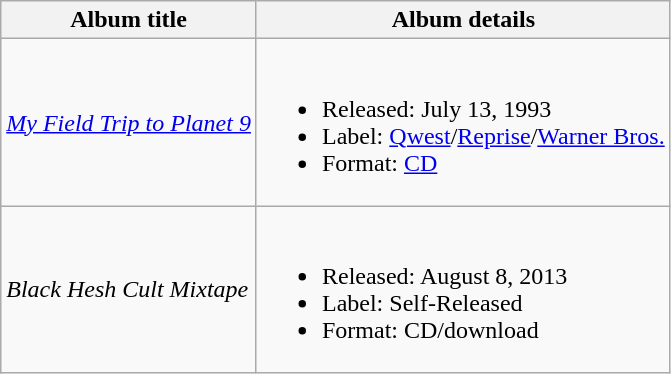<table class="wikitable">
<tr>
<th>Album title</th>
<th>Album details</th>
</tr>
<tr>
<td><em><a href='#'>My Field Trip to Planet 9</a></em></td>
<td><br><ul><li>Released: July 13, 1993</li><li>Label: <a href='#'>Qwest</a>/<a href='#'>Reprise</a>/<a href='#'>Warner Bros.</a></li><li>Format: <a href='#'>CD</a></li></ul></td>
</tr>
<tr>
<td><em>Black Hesh Cult Mixtape</em></td>
<td><br><ul><li>Released: August 8, 2013</li><li>Label: Self-Released</li><li>Format: CD/download</li></ul></td>
</tr>
</table>
